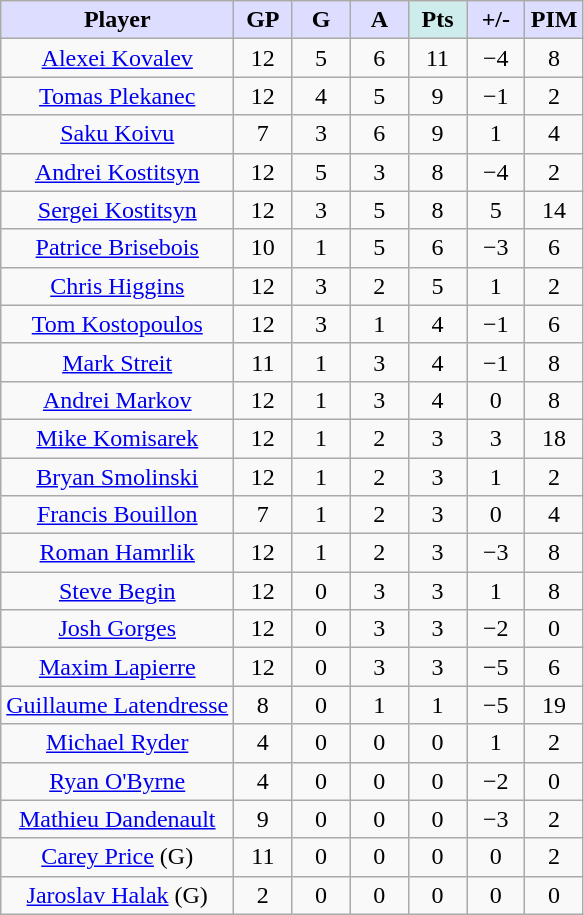<table class="wikitable sortable">
<tr align=center>
<th style="background:#ddf; width:40%;">Player</th>
<th style="background:#ddf; width:10%;">GP</th>
<th style="background:#ddf; width:10%;">G</th>
<th style="background:#ddf; width:10%;">A</th>
<th style="background:#cfecec; width:10%;">Pts</th>
<th style="background:#ddf; width:10%;">+/-</th>
<th style="background:#ddf; width:10%;">PIM</th>
</tr>
<tr align=center>
<td><a href='#'>Alexei Kovalev</a></td>
<td>12</td>
<td>5</td>
<td>6</td>
<td>11</td>
<td>−4</td>
<td>8</td>
</tr>
<tr align=center>
<td><a href='#'>Tomas Plekanec</a></td>
<td>12</td>
<td>4</td>
<td>5</td>
<td>9</td>
<td>−1</td>
<td>2</td>
</tr>
<tr align=center>
<td><a href='#'>Saku Koivu</a></td>
<td>7</td>
<td>3</td>
<td>6</td>
<td>9</td>
<td>1</td>
<td>4</td>
</tr>
<tr align=center>
<td><a href='#'>Andrei Kostitsyn</a></td>
<td>12</td>
<td>5</td>
<td>3</td>
<td>8</td>
<td>−4</td>
<td>2</td>
</tr>
<tr align=center>
<td><a href='#'>Sergei Kostitsyn</a></td>
<td>12</td>
<td>3</td>
<td>5</td>
<td>8</td>
<td>5</td>
<td>14</td>
</tr>
<tr align=center>
<td><a href='#'>Patrice Brisebois</a></td>
<td>10</td>
<td>1</td>
<td>5</td>
<td>6</td>
<td>−3</td>
<td>6</td>
</tr>
<tr align=center>
<td><a href='#'>Chris Higgins</a></td>
<td>12</td>
<td>3</td>
<td>2</td>
<td>5</td>
<td>1</td>
<td>2</td>
</tr>
<tr align=center>
<td><a href='#'>Tom Kostopoulos</a></td>
<td>12</td>
<td>3</td>
<td>1</td>
<td>4</td>
<td>−1</td>
<td>6</td>
</tr>
<tr align=center>
<td><a href='#'>Mark Streit</a></td>
<td>11</td>
<td>1</td>
<td>3</td>
<td>4</td>
<td>−1</td>
<td>8</td>
</tr>
<tr align=center>
<td><a href='#'>Andrei Markov</a></td>
<td>12</td>
<td>1</td>
<td>3</td>
<td>4</td>
<td>0</td>
<td>8</td>
</tr>
<tr align=center>
<td><a href='#'>Mike Komisarek</a></td>
<td>12</td>
<td>1</td>
<td>2</td>
<td>3</td>
<td>3</td>
<td>18</td>
</tr>
<tr align=center>
<td><a href='#'>Bryan Smolinski</a></td>
<td>12</td>
<td>1</td>
<td>2</td>
<td>3</td>
<td>1</td>
<td>2</td>
</tr>
<tr align=center>
<td><a href='#'>Francis Bouillon</a></td>
<td>7</td>
<td>1</td>
<td>2</td>
<td>3</td>
<td>0</td>
<td>4</td>
</tr>
<tr align=center>
<td><a href='#'>Roman Hamrlik</a></td>
<td>12</td>
<td>1</td>
<td>2</td>
<td>3</td>
<td>−3</td>
<td>8</td>
</tr>
<tr align=center>
<td><a href='#'>Steve Begin</a></td>
<td>12</td>
<td>0</td>
<td>3</td>
<td>3</td>
<td>1</td>
<td>8</td>
</tr>
<tr align=center>
<td><a href='#'>Josh Gorges</a></td>
<td>12</td>
<td>0</td>
<td>3</td>
<td>3</td>
<td>−2</td>
<td>0</td>
</tr>
<tr align=center>
<td><a href='#'>Maxim Lapierre</a></td>
<td>12</td>
<td>0</td>
<td>3</td>
<td>3</td>
<td>−5</td>
<td>6</td>
</tr>
<tr align=center>
<td><a href='#'>Guillaume Latendresse</a></td>
<td>8</td>
<td>0</td>
<td>1</td>
<td>1</td>
<td>−5</td>
<td>19</td>
</tr>
<tr align=center>
<td><a href='#'>Michael Ryder</a></td>
<td>4</td>
<td>0</td>
<td>0</td>
<td>0</td>
<td>1</td>
<td>2</td>
</tr>
<tr align=center>
<td><a href='#'>Ryan O'Byrne</a></td>
<td>4</td>
<td>0</td>
<td>0</td>
<td>0</td>
<td>−2</td>
<td>0</td>
</tr>
<tr align=center>
<td><a href='#'>Mathieu Dandenault</a></td>
<td>9</td>
<td>0</td>
<td>0</td>
<td>0</td>
<td>−3</td>
<td>2</td>
</tr>
<tr align=center>
<td><a href='#'>Carey Price</a> (G)</td>
<td>11</td>
<td>0</td>
<td>0</td>
<td>0</td>
<td>0</td>
<td>2</td>
</tr>
<tr align=center>
<td><a href='#'>Jaroslav Halak</a> (G)</td>
<td>2</td>
<td>0</td>
<td>0</td>
<td>0</td>
<td>0</td>
<td>0</td>
</tr>
</table>
